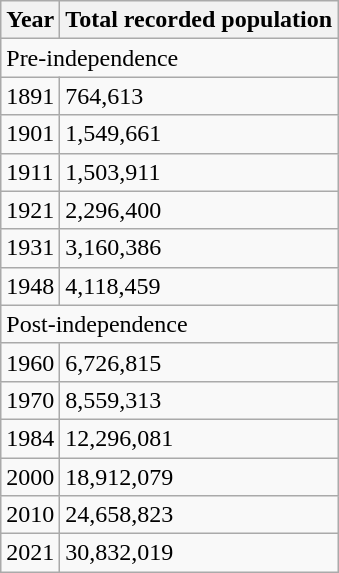<table class="wikitable mw-collapsible">
<tr>
<th><strong>Year</strong></th>
<th><strong>Total recorded population</strong></th>
</tr>
<tr>
<td colspan="2">Pre-independence</td>
</tr>
<tr>
<td>1891</td>
<td>764,613</td>
</tr>
<tr>
<td>1901</td>
<td>1,549,661</td>
</tr>
<tr>
<td>1911</td>
<td>1,503,911</td>
</tr>
<tr>
<td>1921</td>
<td>2,296,400</td>
</tr>
<tr>
<td>1931</td>
<td>3,160,386</td>
</tr>
<tr>
<td>1948</td>
<td>4,118,459</td>
</tr>
<tr>
<td colspan="2">Post-independence</td>
</tr>
<tr>
<td>1960</td>
<td>6,726,815</td>
</tr>
<tr>
<td>1970</td>
<td>8,559,313</td>
</tr>
<tr>
<td>1984</td>
<td>12,296,081</td>
</tr>
<tr>
<td>2000</td>
<td>18,912,079</td>
</tr>
<tr>
<td>2010</td>
<td>24,658,823</td>
</tr>
<tr>
<td>2021</td>
<td>30,832,019</td>
</tr>
</table>
